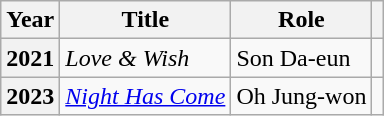<table class="wikitable plainrowheaders sortable">
<tr>
<th scope="col">Year</th>
<th scope="col">Title</th>
<th scope="col">Role</th>
<th scope="col" class="unsortable"></th>
</tr>
<tr>
<th scope="row">2021</th>
<td><em>Love & Wish</em></td>
<td>Son Da-eun</td>
<td style="text-align:center"></td>
</tr>
<tr>
<th scope="row">2023</th>
<td><em><a href='#'>Night Has Come</a></em></td>
<td>Oh Jung-won</td>
<td style="text-align:center"></td>
</tr>
</table>
